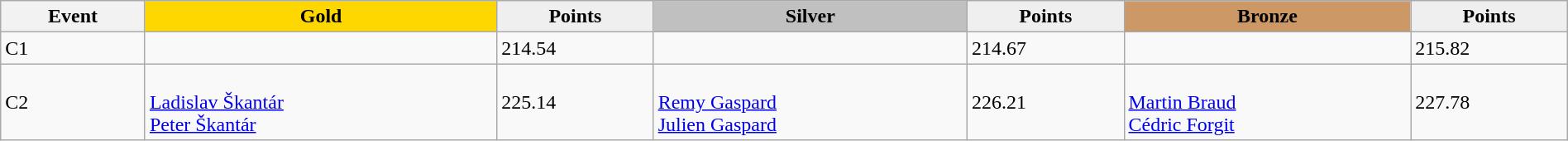<table class="wikitable" width=100%>
<tr>
<th>Event</th>
<td align=center bgcolor="gold"><strong>Gold</strong></td>
<td align=center bgcolor="EFEFEF"><strong>Points</strong></td>
<td align=center bgcolor="silver"><strong>Silver</strong></td>
<td align=center bgcolor="EFEFEF"><strong>Points</strong></td>
<td align=center bgcolor="CC9966"><strong>Bronze</strong></td>
<td align=center bgcolor="EFEFEF"><strong>Points</strong></td>
</tr>
<tr>
<td>C1</td>
<td></td>
<td>214.54</td>
<td></td>
<td>214.67</td>
<td></td>
<td>215.82</td>
</tr>
<tr>
<td>C2</td>
<td><br><a href='#'>Ladislav Škantár</a><br><a href='#'>Peter Škantár</a></td>
<td>225.14</td>
<td><br><a href='#'>Remy Gaspard</a><br><a href='#'>Julien Gaspard</a></td>
<td>226.21</td>
<td><br><a href='#'>Martin Braud</a><br><a href='#'>Cédric Forgit</a></td>
<td>227.78</td>
</tr>
</table>
